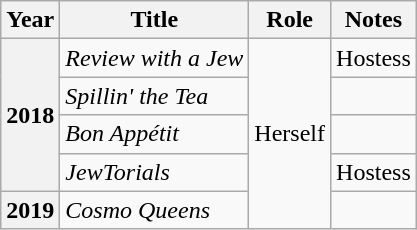<table class="wikitable plainrowheaders sortable">
<tr>
<th scope="col">Year</th>
<th scope="col">Title</th>
<th scope="col">Role</th>
<th scope="col" class="unsortable">Notes</th>
</tr>
<tr>
<th scope="row" rowspan="4">2018</th>
<td scope="row"><em>Review with a Jew</em></td>
<td rowspan="5">Herself</td>
<td>Hostess</td>
</tr>
<tr>
<td scope="row"><em>Spillin' the Tea</em></td>
<td></td>
</tr>
<tr>
<td scope="row"><em>Bon Appétit</em></td>
<td></td>
</tr>
<tr>
<td scope="row"><em>JewTorials</em></td>
<td>Hostess</td>
</tr>
<tr>
<th scope="row">2019</th>
<td scope="row"><em>Cosmo Queens</em></td>
<td></td>
</tr>
</table>
